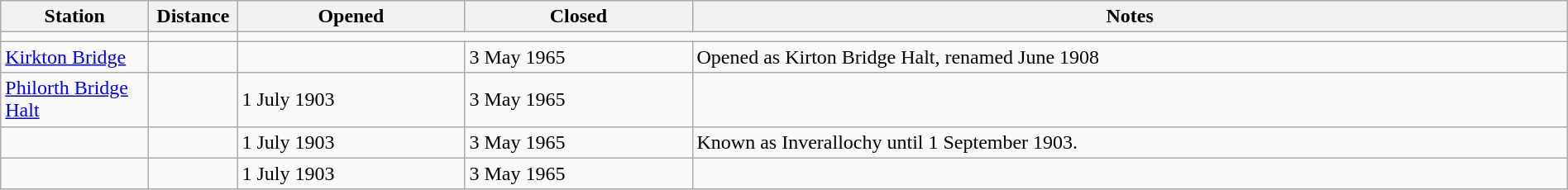<table class="wikitable" style="width:100%; margin-right:0;">
<tr>
<th scope="col" style="width:7em; text-align:center;">Station</th>
<th scope="col" style="width:4em; text-align:center;">Distance</th>
<th scope="col" style="width:11em;">Opened</th>
<th scope="col" style="width:11em;">Closed</th>
<th scope="col" class="unsortable">Notes</th>
</tr>
<tr>
<td></td>
<td></td>
<td colspan=3><strong></strong></td>
</tr>
<tr>
<td><a href='#'>Kirkton Bridge</a></td>
<td></td>
<td></td>
<td>3 May 1965</td>
<td>Opened as Kirton Bridge Halt, renamed June 1908</td>
</tr>
<tr>
<td><a href='#'>Philorth Bridge Halt</a></td>
<td></td>
<td>1 July 1903</td>
<td>3 May 1965</td>
<td></td>
</tr>
<tr>
<td></td>
<td></td>
<td>1 July 1903</td>
<td>3 May 1965</td>
<td>Known as Inverallochy until 1 September 1903.</td>
</tr>
<tr>
<td></td>
<td></td>
<td>1 July 1903</td>
<td>3 May 1965</td>
<td></td>
</tr>
</table>
